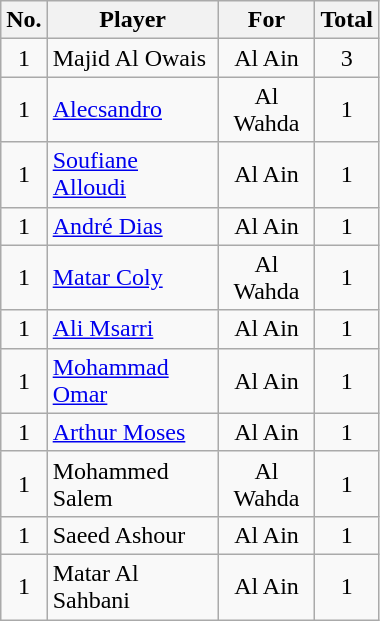<table class="wikitable" style="font-size:100%; width: 20%; text-align: center;">
<tr>
<th>No.</th>
<th>Player</th>
<th>For</th>
<th>Total</th>
</tr>
<tr>
<td>1</td>
<td align=left> Majid Al Owais</td>
<td>Al Ain</td>
<td align=center>3</td>
</tr>
<tr>
<td>1</td>
<td align=left> <a href='#'>Alecsandro</a></td>
<td>Al Wahda</td>
<td align=center>1</td>
</tr>
<tr>
<td>1</td>
<td align=left> <a href='#'>Soufiane Alloudi</a></td>
<td>Al Ain</td>
<td align=center>1</td>
</tr>
<tr>
<td>1</td>
<td align=left> <a href='#'>André Dias</a></td>
<td>Al Ain</td>
<td align=center>1</td>
</tr>
<tr>
<td>1</td>
<td align=left> <a href='#'>Matar Coly</a></td>
<td>Al Wahda</td>
<td align=center>1</td>
</tr>
<tr>
<td>1</td>
<td align=left> <a href='#'>Ali Msarri</a></td>
<td>Al Ain</td>
<td align=center>1</td>
</tr>
<tr>
<td>1</td>
<td align=left> <a href='#'>Mohammad Omar</a></td>
<td>Al Ain</td>
<td align=center>1</td>
</tr>
<tr>
<td>1</td>
<td align=left> <a href='#'>Arthur Moses</a></td>
<td>Al Ain</td>
<td align=center>1</td>
</tr>
<tr>
<td>1</td>
<td align=left> Mohammed Salem</td>
<td>Al Wahda</td>
<td align=center>1</td>
</tr>
<tr>
<td>1</td>
<td align=left> Saeed Ashour</td>
<td>Al Ain</td>
<td align=center>1</td>
</tr>
<tr>
<td>1</td>
<td align=left> Matar Al Sahbani</td>
<td>Al Ain</td>
<td align=center>1</td>
</tr>
</table>
